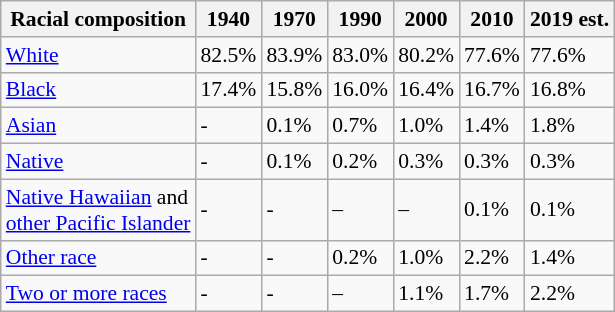<table class="wikitable sortable collapsible" style="font-size: 90%;">
<tr>
<th>Racial composition</th>
<th>1940</th>
<th>1970</th>
<th>1990</th>
<th>2000</th>
<th>2010</th>
<th>2019 est.</th>
</tr>
<tr>
<td><a href='#'>White</a></td>
<td>82.5%</td>
<td>83.9%</td>
<td>83.0%</td>
<td>80.2%</td>
<td>77.6%</td>
<td>77.6%</td>
</tr>
<tr>
<td><a href='#'>Black</a></td>
<td>17.4%</td>
<td>15.8%</td>
<td>16.0%</td>
<td>16.4%</td>
<td>16.7%</td>
<td>16.8%</td>
</tr>
<tr>
<td><a href='#'>Asian</a></td>
<td>-</td>
<td>0.1%</td>
<td>0.7%</td>
<td>1.0%</td>
<td>1.4%</td>
<td>1.8%</td>
</tr>
<tr>
<td><a href='#'>Native</a></td>
<td>-</td>
<td>0.1%</td>
<td>0.2%</td>
<td>0.3%</td>
<td>0.3%</td>
<td>0.3%</td>
</tr>
<tr>
<td><a href='#'>Native Hawaiian</a> and<br><a href='#'>other Pacific Islander</a></td>
<td>-</td>
<td>-</td>
<td>–</td>
<td>–</td>
<td>0.1%</td>
<td>0.1%</td>
</tr>
<tr>
<td><a href='#'>Other race</a></td>
<td>-</td>
<td>-</td>
<td>0.2%</td>
<td>1.0%</td>
<td>2.2%</td>
<td>1.4%</td>
</tr>
<tr>
<td><a href='#'>Two or more races</a></td>
<td>-</td>
<td>-</td>
<td>–</td>
<td>1.1%</td>
<td>1.7%</td>
<td>2.2%</td>
</tr>
</table>
